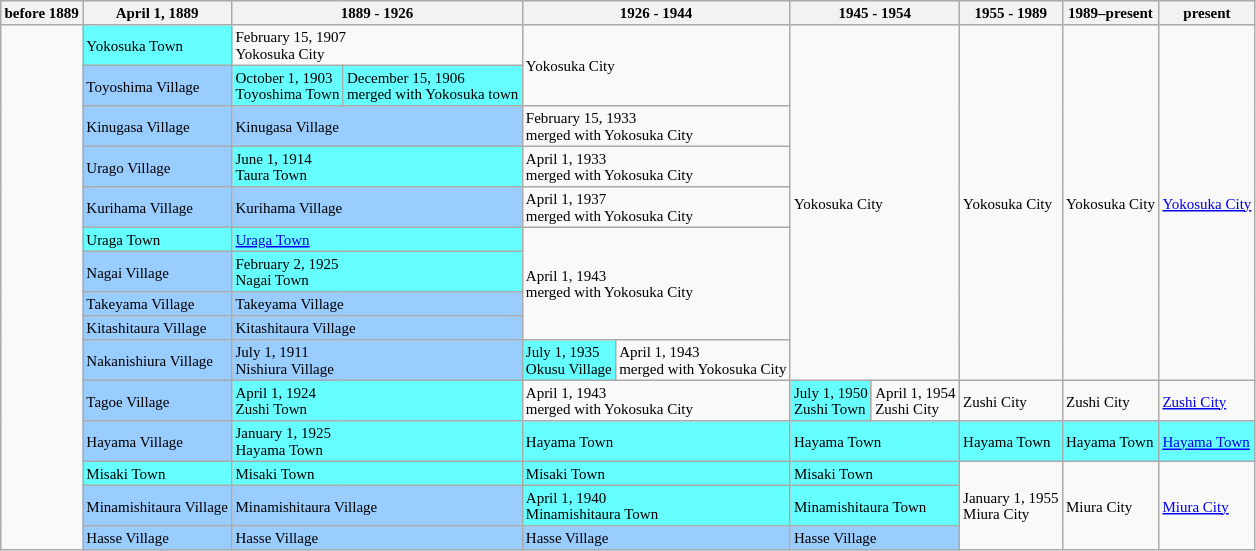<table class="wikitable" style="font-size:x-small">
<tr>
<th>before 1889</th>
<th>April 1, 1889</th>
<th colspan="2">1889 - 1926</th>
<th colspan="2">1926 - 1944</th>
<th colspan="2">1945 - 1954</th>
<th>1955 - 1989</th>
<th>1989–present</th>
<th>present</th>
</tr>
<tr>
<td rowspan="15"> </td>
<td style="background-color:#6ff;">Yokosuka Town</td>
<td colspan="2">February 15, 1907<br>Yokosuka City</td>
<td colspan="2" rowspan="2">Yokosuka City</td>
<td colspan="2" rowspan="10">Yokosuka City</td>
<td rowspan="10">Yokosuka City</td>
<td rowspan="10">Yokosuka City</td>
<td rowspan="10"><a href='#'>Yokosuka City</a></td>
</tr>
<tr>
<td style="background-color:#9cf;">Toyoshima Village</td>
<td style="background-color:#6ff;">October 1, 1903<br>Toyoshima Town</td>
<td style="background-color:#6ff;">December 15, 1906<br>merged with Yokosuka town</td>
</tr>
<tr>
<td style="background-color:#9cf;">Kinugasa Village</td>
<td colspan="2" style="background-color:#9cf;">Kinugasa Village</td>
<td colspan="2">February 15, 1933<br>merged with Yokosuka City</td>
</tr>
<tr>
<td style="background-color:#9cf;">Urago Village</td>
<td colspan="2" style="background-color:#6ff;">June 1, 1914<br>Taura Town</td>
<td colspan="2">April 1, 1933<br>merged with Yokosuka City</td>
</tr>
<tr>
<td style="background-color:#9cf;">Kurihama Village</td>
<td colspan="2" style="background-color:#9cf;">Kurihama Village</td>
<td colspan="2">April 1, 1937<br>merged with Yokosuka City</td>
</tr>
<tr>
<td style="background-color:#6ff;">Uraga Town</td>
<td colspan="2" style="background-color:#6ff;"><a href='#'>Uraga Town</a></td>
<td rowspan="4" colspan="2">April 1, 1943 <br>merged with Yokosuka City</td>
</tr>
<tr>
<td style="background-color:#9cf;">Nagai Village</td>
<td colspan="2" style="background-color:#6ff;">February 2, 1925<br>Nagai Town</td>
</tr>
<tr>
<td style="background-color:#9cf;">Takeyama Village</td>
<td colspan="2" style="background-color:#9cf;">Takeyama Village</td>
</tr>
<tr>
<td style="background-color:#9cf;">Kitashitaura Village</td>
<td colspan="2" style="background-color:#9cf;">Kitashitaura Village</td>
</tr>
<tr>
<td style="background-color:#9cf;">Nakanishiura Village</td>
<td colspan="2" style="background-color:#9cf;">July 1, 1911<br>Nishiura Village</td>
<td style="background-color:#6ff;">July 1, 1935<br>Okusu Village</td>
<td>April 1, 1943<br>merged with Yokosuka City</td>
</tr>
<tr>
<td style="background-color:#9cf;">Tagoe Village</td>
<td colspan="2" style="background-color:#6ff;">April 1, 1924<br>Zushi Town</td>
<td colspan="2">April 1, 1943<br>merged with Yokosuka City</td>
<td style="background-color:#6ff;">July 1, 1950<br>Zushi Town</td>
<td>April 1, 1954<br>Zushi City</td>
<td>Zushi City</td>
<td>Zushi City</td>
<td><a href='#'>Zushi City</a></td>
</tr>
<tr>
<td style="background-color:#9cf;">Hayama Village</td>
<td colspan="2" style="background-color:#6ff;">January 1, 1925<br>Hayama Town</td>
<td colspan="2" style="background-color:#6ff;">Hayama Town</td>
<td colspan="2" style="background-color:#6ff;">Hayama Town</td>
<td style="background-color:#6ff;">Hayama Town</td>
<td style="background-color:#6ff;">Hayama Town</td>
<td style="background-color:#6ff;"><a href='#'>Hayama Town</a></td>
</tr>
<tr>
<td style="background-color:#6ff;">Misaki Town</td>
<td colspan="2" style="background-color:#6ff;">Misaki Town</td>
<td colspan="2" style="background-color:#6ff;">Misaki Town</td>
<td colspan="2" style="background-color:#6ff;">Misaki Town</td>
<td rowspan="3">January 1, 1955<br>Miura City</td>
<td rowspan="3">Miura City</td>
<td rowspan="3"><a href='#'>Miura City</a></td>
</tr>
<tr>
<td style="background-color:#9cf;">Minamishitaura Village</td>
<td colspan="2" style="background-color:#9cf;">Minamishitaura Village</td>
<td colspan="2" style="background-color:#6ff;">April 1, 1940<br>Minamishitaura Town</td>
<td colspan="2" style="background-color:#6ff;">Minamishitaura Town</td>
</tr>
<tr>
<td style="background-color:#9cf;">Hasse Village</td>
<td colspan="2" style="background-color:#9cf;">Hasse Village</td>
<td colspan="2" style="background-color:#9cf;">Hasse Village</td>
<td colspan="2" style="background-color:#9cf;">Hasse Village</td>
</tr>
</table>
